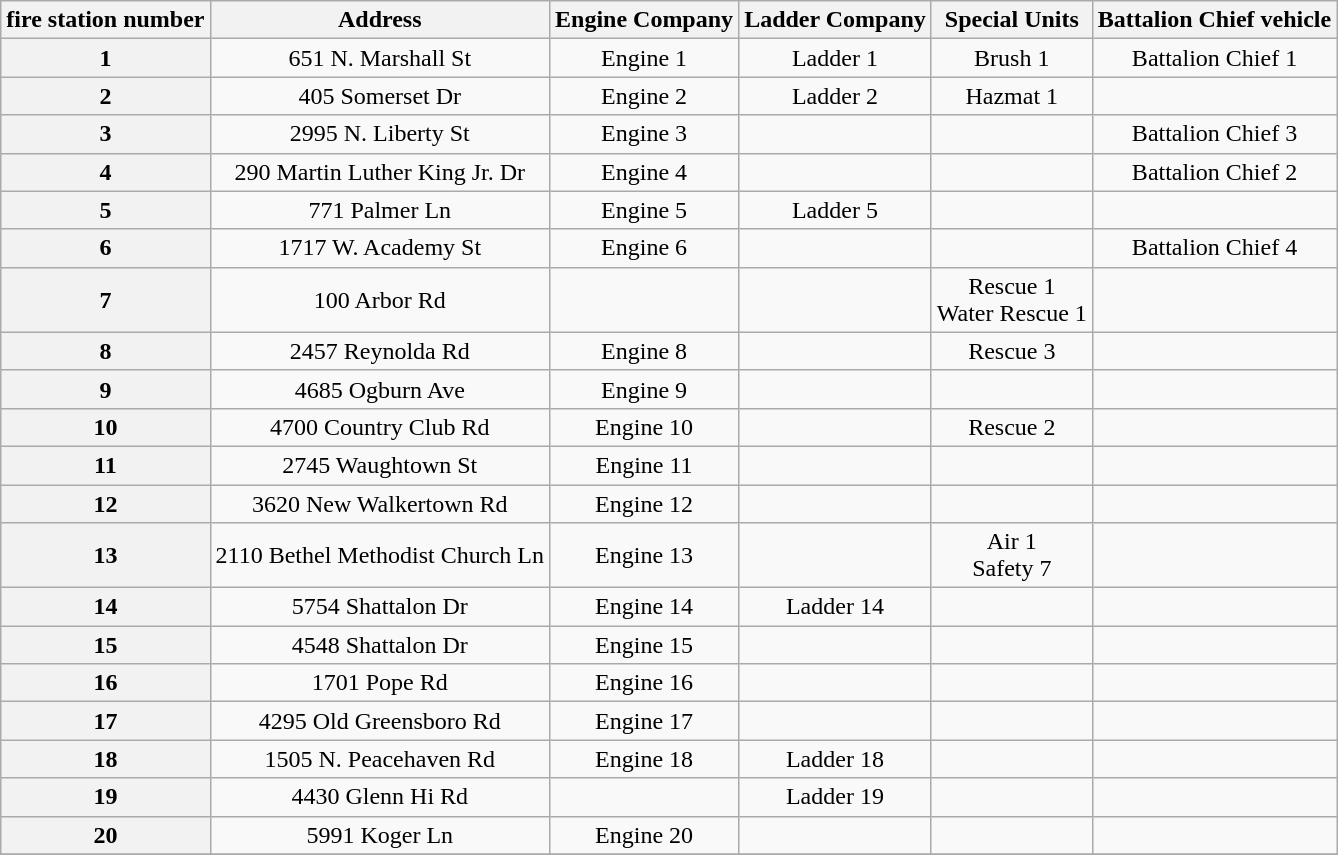<table class=wikitable style="text-align:center;">
<tr>
<th>fire station number</th>
<th>Address</th>
<th>Engine Company</th>
<th>Ladder Company</th>
<th>Special Units</th>
<th>Battalion Chief vehicle</th>
</tr>
<tr>
<th>1</th>
<td>651 N. Marshall St</td>
<td>Engine 1</td>
<td>Ladder 1</td>
<td>Brush 1</td>
<td>Battalion Chief 1</td>
</tr>
<tr>
<th>2</th>
<td>405 Somerset Dr</td>
<td>Engine 2</td>
<td>Ladder 2</td>
<td>Hazmat 1</td>
<td></td>
</tr>
<tr>
<th>3</th>
<td>2995 N. Liberty St</td>
<td>Engine 3</td>
<td></td>
<td></td>
<td>Battalion Chief 3</td>
</tr>
<tr>
<th>4</th>
<td>290 Martin Luther King Jr. Dr</td>
<td>Engine 4</td>
<td></td>
<td></td>
<td>Battalion Chief 2</td>
</tr>
<tr>
<th>5</th>
<td>771 Palmer Ln</td>
<td>Engine 5</td>
<td>Ladder 5</td>
<td></td>
<td></td>
</tr>
<tr>
<th>6</th>
<td>1717 W. Academy St</td>
<td>Engine 6</td>
<td></td>
<td></td>
<td>Battalion Chief 4</td>
</tr>
<tr>
<th>7</th>
<td>100 Arbor Rd</td>
<td></td>
<td></td>
<td>Rescue 1<br>Water Rescue 1</td>
<td></td>
</tr>
<tr>
<th>8</th>
<td>2457 Reynolda Rd</td>
<td>Engine 8</td>
<td></td>
<td>Rescue 3</td>
<td></td>
</tr>
<tr>
<th>9</th>
<td>4685 Ogburn Ave</td>
<td>Engine 9</td>
<td></td>
<td></td>
<td></td>
</tr>
<tr>
<th>10</th>
<td>4700 Country Club Rd</td>
<td>Engine 10</td>
<td></td>
<td>Rescue 2</td>
<td></td>
</tr>
<tr>
<th>11</th>
<td>2745 Waughtown St</td>
<td>Engine 11</td>
<td></td>
<td></td>
<td></td>
</tr>
<tr>
<th>12</th>
<td>3620 New Walkertown Rd</td>
<td>Engine 12</td>
<td></td>
<td></td>
<td></td>
</tr>
<tr>
<th>13</th>
<td>2110 Bethel Methodist Church Ln</td>
<td>Engine 13</td>
<td></td>
<td>Air 1<br>Safety 7</td>
<td></td>
</tr>
<tr>
<th>14</th>
<td>5754 Shattalon Dr</td>
<td>Engine 14</td>
<td>Ladder 14</td>
<td></td>
<td></td>
</tr>
<tr>
<th>15</th>
<td>4548 Shattalon Dr</td>
<td>Engine 15</td>
<td></td>
<td></td>
<td></td>
</tr>
<tr>
<th>16</th>
<td>1701 Pope Rd</td>
<td>Engine 16</td>
<td></td>
<td></td>
<td></td>
</tr>
<tr>
<th>17</th>
<td>4295 Old Greensboro Rd</td>
<td>Engine 17</td>
<td></td>
<td></td>
<td></td>
</tr>
<tr>
<th>18</th>
<td>1505 N. Peacehaven Rd</td>
<td>Engine 18</td>
<td>Ladder 18</td>
<td></td>
<td></td>
</tr>
<tr>
<th>19</th>
<td>4430 Glenn Hi Rd</td>
<td></td>
<td>Ladder 19</td>
<td></td>
<td></td>
</tr>
<tr>
<th>20</th>
<td>5991 Koger Ln</td>
<td>Engine 20</td>
<td></td>
<td></td>
<td></td>
</tr>
<tr>
</tr>
</table>
